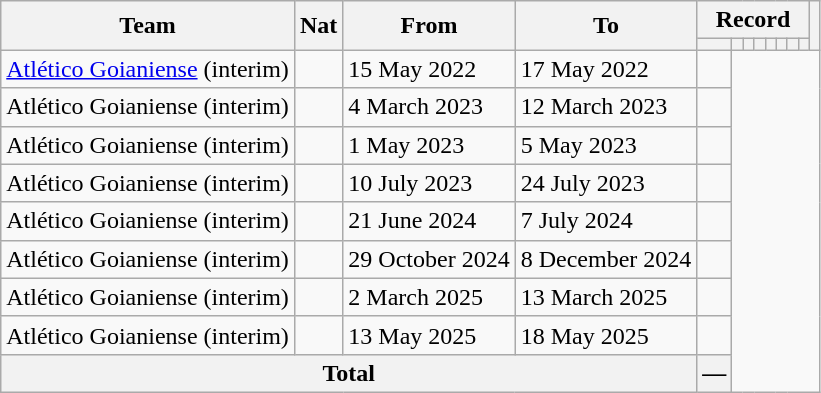<table class="wikitable" style="text-align: center">
<tr>
<th rowspan="2">Team</th>
<th rowspan="2">Nat</th>
<th rowspan="2">From</th>
<th rowspan="2">To</th>
<th colspan="8">Record</th>
<th rowspan=2></th>
</tr>
<tr>
<th></th>
<th></th>
<th></th>
<th></th>
<th></th>
<th></th>
<th></th>
<th></th>
</tr>
<tr>
<td align=left><a href='#'>Atlético Goianiense</a> (interim)</td>
<td></td>
<td align=left>15 May 2022</td>
<td align=left>17 May 2022<br></td>
<td></td>
</tr>
<tr>
<td align=left>Atlético Goianiense (interim)</td>
<td></td>
<td align=left>4 March 2023</td>
<td align=left>12 March 2023<br></td>
<td></td>
</tr>
<tr>
<td align=left>Atlético Goianiense (interim)</td>
<td></td>
<td align=left>1 May 2023</td>
<td align=left>5 May 2023<br></td>
<td></td>
</tr>
<tr>
<td align=left>Atlético Goianiense (interim)</td>
<td></td>
<td align=left>10 July 2023</td>
<td align=left>24 July 2023<br></td>
<td></td>
</tr>
<tr>
<td align=left>Atlético Goianiense (interim)</td>
<td></td>
<td align=left>21 June 2024</td>
<td align=left>7 July 2024<br></td>
<td></td>
</tr>
<tr>
<td align=left>Atlético Goianiense (interim)</td>
<td></td>
<td align=left>29 October 2024</td>
<td align=left>8 December 2024<br></td>
<td></td>
</tr>
<tr>
<td align=left>Atlético Goianiense (interim)</td>
<td></td>
<td align=left>2 March 2025</td>
<td align=left>13 March 2025<br></td>
<td></td>
</tr>
<tr>
<td align=left>Atlético Goianiense (interim)</td>
<td></td>
<td align=left>13 May 2025</td>
<td align=left>18 May 2025<br></td>
<td></td>
</tr>
<tr>
<th colspan="4">Total<br></th>
<th>—</th>
</tr>
</table>
